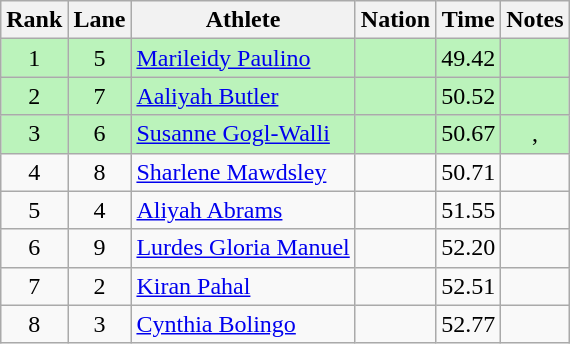<table class="wikitable sortable" style="text-align:center;">
<tr>
<th>Rank</th>
<th>Lane</th>
<th>Athlete</th>
<th>Nation</th>
<th>Time</th>
<th>Notes</th>
</tr>
<tr bgcolor=bbf3bb>
<td>1</td>
<td>5</td>
<td align=left><a href='#'>Marileidy Paulino</a></td>
<td align=left></td>
<td>49.42</td>
<td></td>
</tr>
<tr bgcolor=bbf3bb>
<td>2</td>
<td>7</td>
<td align=left><a href='#'>Aaliyah Butler</a></td>
<td align=left></td>
<td>50.52</td>
<td></td>
</tr>
<tr bgcolor=bbf3bb>
<td>3</td>
<td>6</td>
<td align=left><a href='#'>Susanne Gogl-Walli</a></td>
<td align=left></td>
<td>50.67</td>
<td>, </td>
</tr>
<tr>
<td>4</td>
<td>8</td>
<td align=left><a href='#'>Sharlene Mawdsley</a></td>
<td align=left></td>
<td>50.71</td>
<td></td>
</tr>
<tr>
<td>5</td>
<td>4</td>
<td align=left><a href='#'>Aliyah Abrams</a></td>
<td align=left></td>
<td>51.55</td>
<td></td>
</tr>
<tr>
<td>6</td>
<td>9</td>
<td align=left><a href='#'>Lurdes Gloria Manuel</a></td>
<td align=left></td>
<td>52.20</td>
<td></td>
</tr>
<tr>
<td>7</td>
<td>2</td>
<td align=left><a href='#'>Kiran Pahal</a></td>
<td align=left></td>
<td>52.51</td>
<td></td>
</tr>
<tr>
<td>8</td>
<td>3</td>
<td align=left><a href='#'>Cynthia Bolingo</a></td>
<td align=left></td>
<td>52.77</td>
<td></td>
</tr>
</table>
